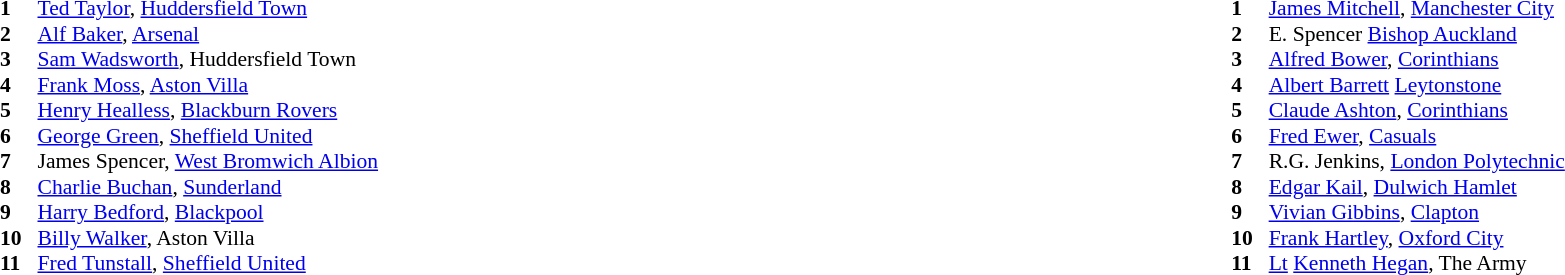<table width="100%">
<tr>
<td valign="top" width="50%"><br><table style="font-size: 90%" cellspacing="0" cellpadding="0">
<tr>
<td colspan="3"></td>
</tr>
<tr>
<th width="25"></th>
<th width="25"></th>
</tr>
<tr>
<td></td>
<td><strong>1</strong></td>
<td> <a href='#'>Ted Taylor</a>, <a href='#'>Huddersfield Town</a></td>
</tr>
<tr>
<td></td>
<td><strong>2</strong></td>
<td> <a href='#'>Alf Baker</a>, <a href='#'>Arsenal</a></td>
</tr>
<tr>
<td></td>
<td><strong>3</strong></td>
<td> <a href='#'>Sam Wadsworth</a>, Huddersfield Town</td>
</tr>
<tr>
<td></td>
<td><strong>4</strong></td>
<td> <a href='#'>Frank Moss</a>, <a href='#'>Aston Villa</a></td>
</tr>
<tr>
<td></td>
<td><strong>5</strong></td>
<td> <a href='#'>Henry Healless</a>, <a href='#'>Blackburn Rovers</a></td>
</tr>
<tr>
<td></td>
<td><strong>6</strong></td>
<td> <a href='#'>George Green</a>, <a href='#'>Sheffield United</a></td>
</tr>
<tr>
<td></td>
<td><strong>7</strong></td>
<td> James Spencer, <a href='#'>West Bromwich Albion</a></td>
</tr>
<tr>
<td></td>
<td><strong>8</strong></td>
<td> <a href='#'>Charlie Buchan</a>, <a href='#'>Sunderland</a></td>
</tr>
<tr>
<td></td>
<td><strong>9</strong></td>
<td> <a href='#'>Harry Bedford</a>, <a href='#'>Blackpool</a></td>
</tr>
<tr>
<td></td>
<td><strong>10</strong></td>
<td> <a href='#'>Billy Walker</a>, Aston Villa</td>
</tr>
<tr>
<td></td>
<td><strong>11</strong></td>
<td> <a href='#'>Fred Tunstall</a>, <a href='#'>Sheffield United</a></td>
</tr>
<tr>
</tr>
</table>
</td>
<td valign="top" width="50%"><br><table style="font-size: 90%" cellspacing="0" cellpadding="0" align=center>
<tr>
<td colspan="3"></td>
</tr>
<tr>
<th width="25"></th>
<th width="25"></th>
</tr>
<tr>
<td></td>
<td><strong>1</strong></td>
<td> <a href='#'>James Mitchell</a>, <a href='#'>Manchester City</a></td>
</tr>
<tr>
<td></td>
<td><strong>2</strong></td>
<td> E. Spencer <a href='#'>Bishop Auckland</a></td>
</tr>
<tr>
<td></td>
<td><strong>3</strong></td>
<td> <a href='#'>Alfred Bower</a>, <a href='#'>Corinthians</a></td>
</tr>
<tr>
<td></td>
<td><strong>4</strong></td>
<td> <a href='#'>Albert Barrett</a> <a href='#'>Leytonstone</a></td>
</tr>
<tr>
<td></td>
<td><strong>5</strong></td>
<td> <a href='#'>Claude Ashton</a>, <a href='#'>Corinthians</a></td>
</tr>
<tr>
<td></td>
<td><strong>6</strong></td>
<td> <a href='#'>Fred Ewer</a>, <a href='#'>Casuals</a></td>
</tr>
<tr>
<td></td>
<td><strong>7</strong></td>
<td> R.G. Jenkins, <a href='#'>London Polytechnic</a></td>
</tr>
<tr>
<td></td>
<td><strong>8</strong></td>
<td> <a href='#'>Edgar Kail</a>, <a href='#'>Dulwich Hamlet</a></td>
</tr>
<tr>
<td></td>
<td><strong>9</strong></td>
<td> <a href='#'>Vivian Gibbins</a>, <a href='#'>Clapton</a></td>
</tr>
<tr>
<td></td>
<td><strong>10</strong></td>
<td> <a href='#'>Frank Hartley</a>, <a href='#'>Oxford City</a></td>
</tr>
<tr>
<td></td>
<td><strong>11</strong></td>
<td> <a href='#'>Lt</a> <a href='#'>Kenneth Hegan</a>, The Army</td>
</tr>
<tr>
</tr>
</table>
</td>
</tr>
</table>
